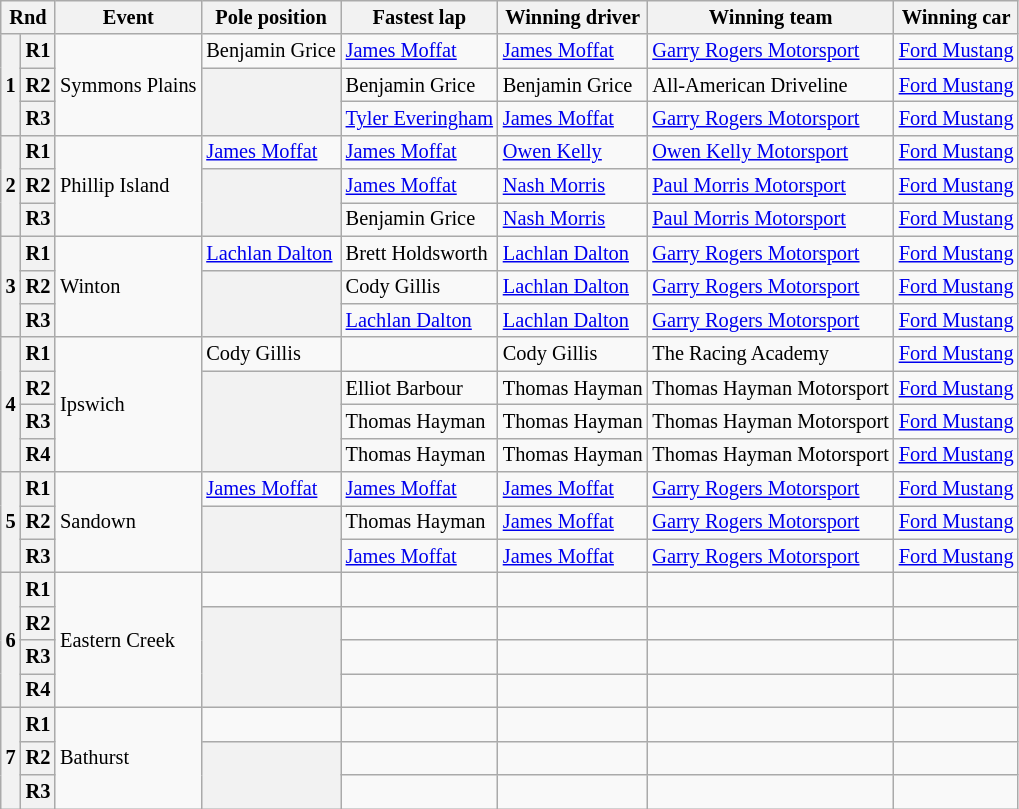<table class="wikitable" style="font-size: 85%;">
<tr>
<th colspan="2">Rnd</th>
<th>Event</th>
<th>Pole position</th>
<th>Fastest lap</th>
<th>Winning driver</th>
<th>Winning team</th>
<th>Winning car</th>
</tr>
<tr>
<th rowspan=3>1</th>
<th>R1</th>
<td rowspan=3> Symmons Plains</td>
<td> Benjamin Grice</td>
<td> <a href='#'>James Moffat</a></td>
<td> <a href='#'>James Moffat</a></td>
<td><a href='#'>Garry Rogers Motorsport</a></td>
<td><a href='#'>Ford Mustang</a></td>
</tr>
<tr>
<th>R2</th>
<th rowspan=2></th>
<td> Benjamin Grice</td>
<td> Benjamin Grice</td>
<td>All-American Driveline</td>
<td><a href='#'>Ford Mustang</a></td>
</tr>
<tr>
<th>R3</th>
<td> <a href='#'>Tyler Everingham</a></td>
<td> <a href='#'>James Moffat</a></td>
<td><a href='#'>Garry Rogers Motorsport</a></td>
<td><a href='#'>Ford Mustang</a></td>
</tr>
<tr>
<th rowspan=3>2</th>
<th>R1</th>
<td rowspan=3> Phillip Island</td>
<td> <a href='#'>James Moffat</a></td>
<td> <a href='#'>James Moffat</a></td>
<td> <a href='#'>Owen Kelly</a></td>
<td><a href='#'>Owen Kelly Motorsport</a></td>
<td><a href='#'>Ford Mustang</a></td>
</tr>
<tr>
<th>R2</th>
<th rowspan=2></th>
<td> <a href='#'>James Moffat</a></td>
<td> <a href='#'>Nash Morris</a></td>
<td><a href='#'>Paul Morris Motorsport</a></td>
<td><a href='#'>Ford Mustang</a></td>
</tr>
<tr>
<th>R3</th>
<td> Benjamin Grice</td>
<td> <a href='#'>Nash Morris</a></td>
<td><a href='#'>Paul Morris Motorsport</a></td>
<td><a href='#'>Ford Mustang</a></td>
</tr>
<tr>
<th rowspan=3>3</th>
<th>R1</th>
<td rowspan=3> Winton</td>
<td> <a href='#'>Lachlan Dalton</a></td>
<td> Brett Holdsworth</td>
<td> <a href='#'>Lachlan Dalton</a></td>
<td><a href='#'>Garry Rogers Motorsport</a></td>
<td><a href='#'>Ford Mustang</a></td>
</tr>
<tr>
<th>R2</th>
<th rowspan=2></th>
<td> Cody Gillis</td>
<td> <a href='#'>Lachlan Dalton</a></td>
<td><a href='#'>Garry Rogers Motorsport</a></td>
<td><a href='#'>Ford Mustang</a></td>
</tr>
<tr>
<th>R3</th>
<td> <a href='#'>Lachlan Dalton</a></td>
<td> <a href='#'>Lachlan Dalton</a></td>
<td><a href='#'>Garry Rogers Motorsport</a></td>
<td><a href='#'>Ford Mustang</a></td>
</tr>
<tr>
<th rowspan=4>4</th>
<th>R1</th>
<td rowspan=4> Ipswich</td>
<td> Cody Gillis</td>
<td></td>
<td> Cody Gillis</td>
<td>The Racing Academy</td>
<td><a href='#'>Ford Mustang</a></td>
</tr>
<tr>
<th>R2</th>
<th rowspan=3></th>
<td> Elliot Barbour</td>
<td> Thomas Hayman</td>
<td>Thomas Hayman Motorsport</td>
<td><a href='#'>Ford Mustang</a></td>
</tr>
<tr>
<th>R3</th>
<td> Thomas Hayman</td>
<td> Thomas Hayman</td>
<td>Thomas Hayman Motorsport</td>
<td><a href='#'>Ford Mustang</a></td>
</tr>
<tr>
<th>R4</th>
<td> Thomas Hayman</td>
<td> Thomas Hayman</td>
<td>Thomas Hayman Motorsport</td>
<td><a href='#'>Ford Mustang</a></td>
</tr>
<tr>
<th rowspan=3>5</th>
<th>R1</th>
<td rowspan=3> Sandown</td>
<td> <a href='#'>James Moffat</a></td>
<td> <a href='#'>James Moffat</a></td>
<td> <a href='#'>James Moffat</a></td>
<td><a href='#'>Garry Rogers Motorsport</a></td>
<td><a href='#'>Ford Mustang</a></td>
</tr>
<tr>
<th>R2</th>
<th rowspan=2></th>
<td> Thomas Hayman</td>
<td> <a href='#'>James Moffat</a></td>
<td><a href='#'>Garry Rogers Motorsport</a></td>
<td><a href='#'>Ford Mustang</a></td>
</tr>
<tr>
<th>R3</th>
<td> <a href='#'>James Moffat</a></td>
<td> <a href='#'>James Moffat</a></td>
<td><a href='#'>Garry Rogers Motorsport</a></td>
<td><a href='#'>Ford Mustang</a></td>
</tr>
<tr>
<th rowspan=4>6</th>
<th>R1</th>
<td rowspan=4> Eastern Creek</td>
<td></td>
<td></td>
<td></td>
<td></td>
<td></td>
</tr>
<tr>
<th>R2</th>
<th rowspan=3></th>
<td></td>
<td></td>
<td></td>
<td></td>
</tr>
<tr>
<th>R3</th>
<td></td>
<td></td>
<td></td>
<td></td>
</tr>
<tr>
<th>R4</th>
<td></td>
<td></td>
<td></td>
<td></td>
</tr>
<tr>
<th rowspan=3>7</th>
<th>R1</th>
<td rowspan=3> Bathurst</td>
<td></td>
<td></td>
<td></td>
<td></td>
<td></td>
</tr>
<tr>
<th>R2</th>
<th rowspan=2></th>
<td></td>
<td></td>
<td></td>
<td></td>
</tr>
<tr>
<th>R3</th>
<td></td>
<td></td>
<td></td>
<td></td>
</tr>
</table>
